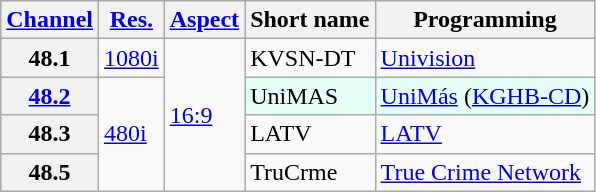<table class="wikitable">
<tr>
<th><a href='#'>Channel</a></th>
<th><a href='#'>Res.</a></th>
<th><a href='#'>Aspect</a></th>
<th>Short name</th>
<th>Programming</th>
</tr>
<tr>
<th scope = "row">48.1</th>
<td><a href='#'>1080i</a></td>
<td rowspan=4><a href='#'>16:9</a></td>
<td>KVSN-DT</td>
<td><a href='#'>Univision</a></td>
</tr>
<tr>
<th scope = "row"><a href='#'>48.2</a></th>
<td rowspan=3><a href='#'>480i</a></td>
<td style="background-color: #E6FFF7;">UniMAS</td>
<td style="background-color: #E6FFF7;"><a href='#'>UniMás</a> (<a href='#'>KGHB-CD</a>)</td>
</tr>
<tr>
<th scope = "row">48.3</th>
<td>LATV</td>
<td><a href='#'>LATV</a></td>
</tr>
<tr>
<th scope = "row">48.5</th>
<td>TruCrme</td>
<td><a href='#'>True Crime Network</a></td>
</tr>
</table>
